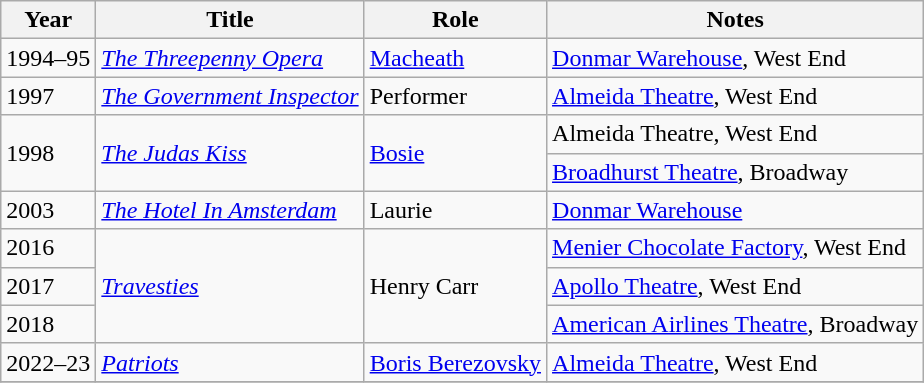<table class="wikitable sortable">
<tr>
<th>Year</th>
<th>Title</th>
<th>Role</th>
<th>Notes</th>
</tr>
<tr>
<td>1994–95</td>
<td><em><a href='#'>The Threepenny Opera</a></em></td>
<td><a href='#'>Macheath</a></td>
<td><a href='#'>Donmar Warehouse</a>, West End</td>
</tr>
<tr>
<td>1997</td>
<td><em><a href='#'>The Government Inspector</a></em></td>
<td>Performer</td>
<td><a href='#'>Almeida Theatre</a>, West End</td>
</tr>
<tr>
<td rowspan=2>1998</td>
<td rowspan=2><em><a href='#'>The Judas Kiss</a></em></td>
<td rowspan=2><a href='#'>Bosie</a></td>
<td>Almeida Theatre, West End</td>
</tr>
<tr>
<td><a href='#'>Broadhurst Theatre</a>, Broadway</td>
</tr>
<tr>
<td>2003</td>
<td><em><a href='#'>The Hotel In Amsterdam</a></em></td>
<td>Laurie</td>
<td><a href='#'>Donmar Warehouse</a></td>
</tr>
<tr>
<td>2016</td>
<td rowspan=3><em><a href='#'>Travesties</a></em></td>
<td rowspan=3>Henry Carr</td>
<td><a href='#'>Menier Chocolate Factory</a>, West End</td>
</tr>
<tr>
<td>2017</td>
<td><a href='#'>Apollo Theatre</a>, West End</td>
</tr>
<tr>
<td>2018</td>
<td><a href='#'>American Airlines Theatre</a>, Broadway</td>
</tr>
<tr>
<td>2022–23</td>
<td><em><a href='#'>Patriots</a></em></td>
<td><a href='#'>Boris Berezovsky</a></td>
<td><a href='#'>Almeida Theatre</a>, West End</td>
</tr>
<tr>
</tr>
</table>
